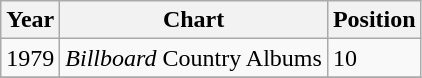<table class="wikitable">
<tr>
<th>Year</th>
<th>Chart</th>
<th>Position</th>
</tr>
<tr>
<td>1979</td>
<td><em>Billboard</em> Country Albums</td>
<td>10</td>
</tr>
<tr>
</tr>
</table>
